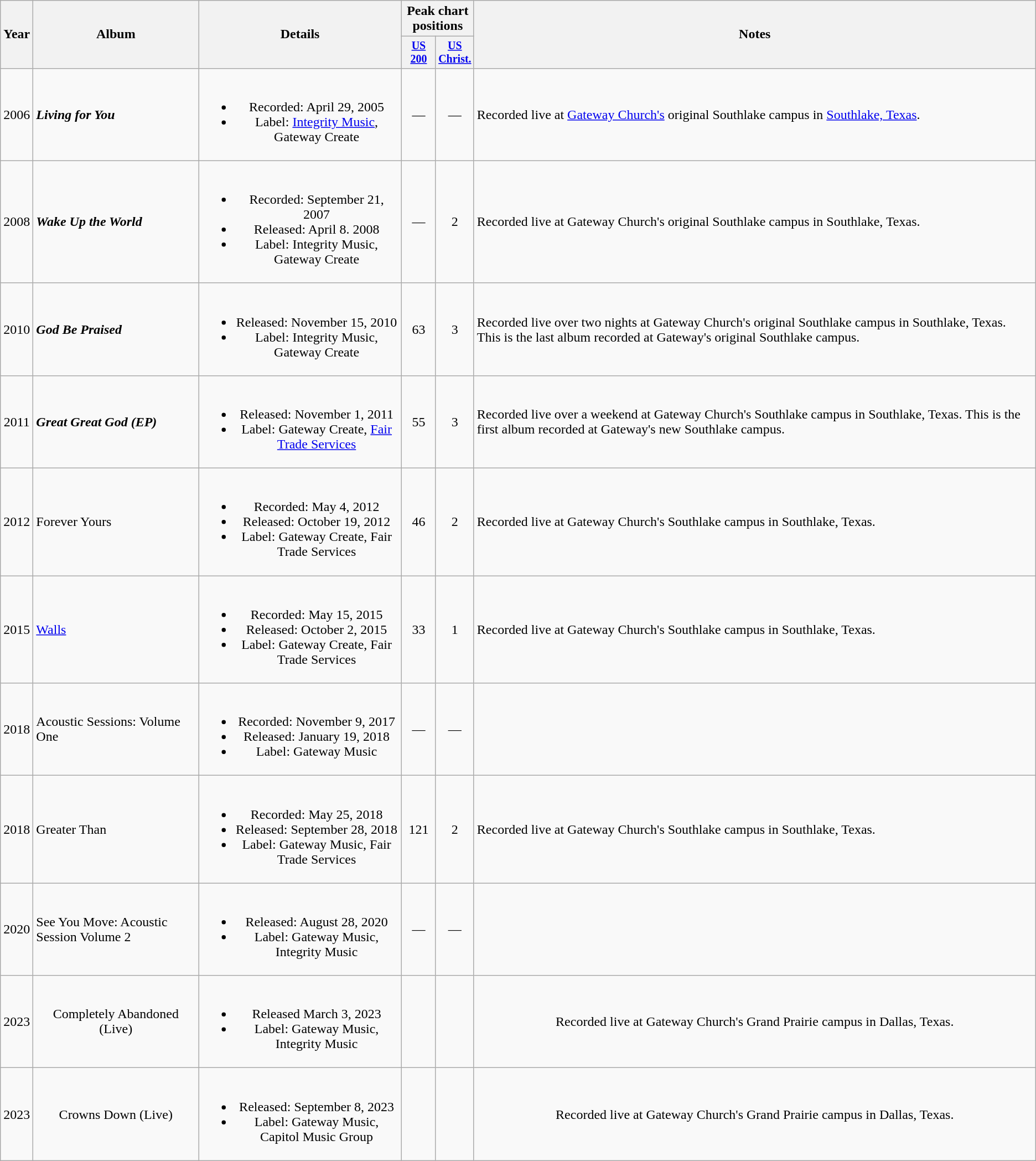<table class="wikitable" style="text-align:center;">
<tr>
<th rowspan="2">Year</th>
<th rowspan="2">Album</th>
<th rowspan="2">Details</th>
<th colspan="2">Peak chart positions</th>
<th rowspan="2">Notes</th>
</tr>
<tr style="font-size:smaller;">
<th width="35"><a href='#'>US<br>200</a></th>
<th width="35"><a href='#'>US<br>Christ.</a></th>
</tr>
<tr>
<td>2006</td>
<td align="left"><strong><em>Living for You</em></strong></td>
<td><br><ul><li>Recorded: April 29, 2005</li><li>Label: <a href='#'>Integrity Music</a>, Gateway Create</li></ul></td>
<td>—</td>
<td>—</td>
<td align="left">Recorded live at <a href='#'>Gateway Church's</a> original Southlake campus in <a href='#'>Southlake, Texas</a>.</td>
</tr>
<tr>
<td>2008</td>
<td align="left"><strong><em>Wake Up the World</em></strong></td>
<td><br><ul><li>Recorded: September 21, 2007</li><li>Released: April 8. 2008</li><li>Label: Integrity Music, Gateway Create</li></ul></td>
<td>—</td>
<td>2</td>
<td align="left">Recorded live at Gateway Church's original Southlake campus in Southlake, Texas.</td>
</tr>
<tr>
<td>2010</td>
<td align="left"><strong><em>God Be Praised</em></strong></td>
<td><br><ul><li>Released: November 15, 2010</li><li>Label: Integrity Music, Gateway Create</li></ul></td>
<td>63</td>
<td>3</td>
<td align="left">Recorded live over two nights at Gateway Church's original Southlake campus in Southlake, Texas. This is the last album recorded at Gateway's original Southlake campus.</td>
</tr>
<tr>
<td>2011</td>
<td align="left"><strong><em>Great Great God<em> (EP)<strong></td>
<td><br><ul><li>Released: November 1, 2011</li><li>Label: Gateway Create, <a href='#'>Fair Trade Services</a></li></ul></td>
<td>55</td>
<td>3</td>
<td align="left">Recorded live over a weekend at Gateway Church's Southlake campus in Southlake, Texas. This is the first album recorded at Gateway's new Southlake campus.</td>
</tr>
<tr>
<td>2012</td>
<td align="left"></em></strong>Forever Yours<strong><em></td>
<td><br><ul><li>Recorded: May 4, 2012</li><li>Released: October 19, 2012</li><li>Label: Gateway Create, Fair Trade Services</li></ul></td>
<td>46</td>
<td>2 </td>
<td align="left">Recorded live at Gateway Church's Southlake campus in Southlake, Texas.</td>
</tr>
<tr>
<td>2015</td>
<td align="left"></em></strong><a href='#'>Walls</a><strong><em></td>
<td><br><ul><li>Recorded: May 15, 2015</li><li>Released: October 2, 2015</li><li>Label: Gateway Create, Fair Trade Services</li></ul></td>
<td>33</td>
<td>1 </td>
<td align="left">Recorded live at Gateway Church's Southlake campus in Southlake, Texas.</td>
</tr>
<tr>
<td>2018</td>
<td align="left"></em></strong>Acoustic Sessions: Volume One<strong><em></td>
<td><br><ul><li>Recorded: November 9, 2017</li><li>Released: January 19, 2018</li><li>Label: Gateway Music</li></ul></td>
<td>—</td>
<td>—</td>
<td align="left"></td>
</tr>
<tr>
<td>2018</td>
<td align="left"></em></strong>Greater Than<strong><em></td>
<td><br><ul><li>Recorded: May 25, 2018</li><li>Released: September 28, 2018</li><li>Label: Gateway Music, Fair Trade Services</li></ul></td>
<td>121 </td>
<td>2 </td>
<td align="left">Recorded live at Gateway Church's Southlake campus in Southlake, Texas.</td>
</tr>
<tr>
<td>2020</td>
<td align="left"></em></strong>See You Move: Acoustic Session Volume 2<strong><em></td>
<td><br><ul><li>Released: August 28, 2020</li><li>Label: Gateway Music, Integrity Music</li></ul></td>
<td>—</td>
<td>—</td>
<td align="left"></td>
</tr>
<tr>
<td>2023</td>
<td></em></strong>Completely Abandoned (Live)<strong><em></td>
<td><br><ul><li>Released March 3, 2023</li><li>Label: Gateway Music, Integrity Music</li></ul></td>
<td></td>
<td></td>
<td>Recorded live at Gateway Church's Grand Prairie campus in Dallas, Texas.</td>
</tr>
<tr>
<td>2023</td>
<td></em></strong>Crowns Down (Live)<strong><em></td>
<td><br><ul><li>Released: September 8, 2023</li><li>Label: Gateway Music, Capitol Music Group</li></ul></td>
<td></td>
<td></td>
<td>Recorded live at Gateway Church's Grand Prairie campus in Dallas, Texas.</td>
</tr>
</table>
